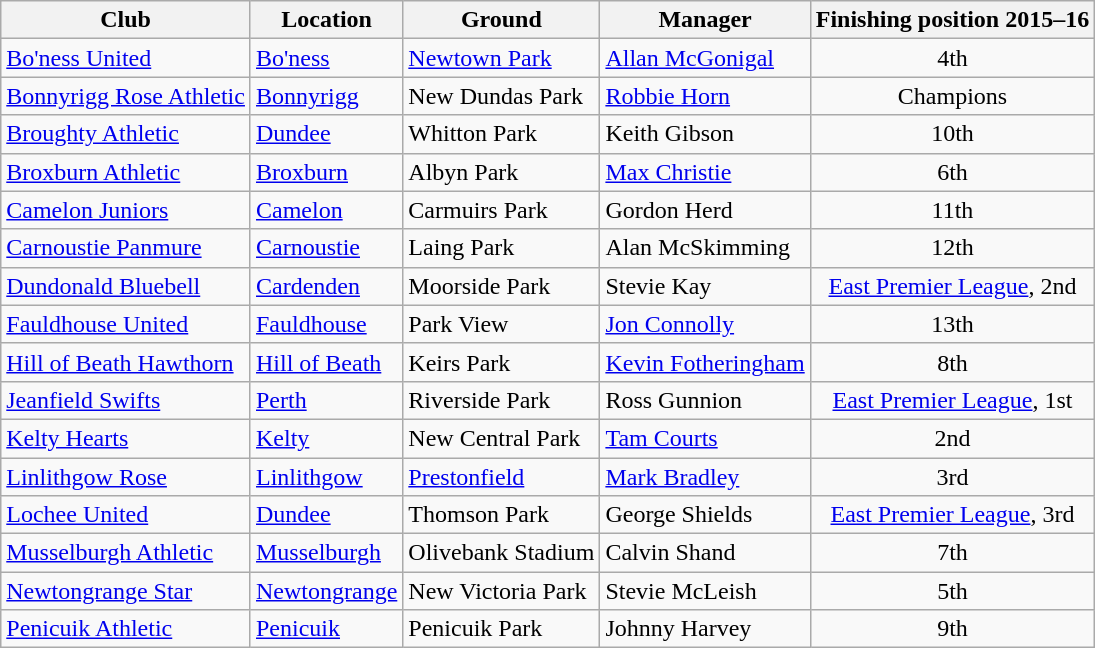<table class="wikitable sortable">
<tr>
<th>Club</th>
<th>Location</th>
<th>Ground</th>
<th>Manager</th>
<th>Finishing position 2015–16</th>
</tr>
<tr>
<td style="text-align:left;"><a href='#'>Bo'ness United</a></td>
<td><a href='#'>Bo'ness</a></td>
<td><a href='#'>Newtown Park</a></td>
<td><a href='#'>Allan McGonigal</a></td>
<td align="center">4th</td>
</tr>
<tr>
<td style="text-align:left;"><a href='#'>Bonnyrigg Rose Athletic</a></td>
<td><a href='#'>Bonnyrigg</a></td>
<td>New Dundas Park</td>
<td><a href='#'>Robbie Horn</a></td>
<td align="center">Champions</td>
</tr>
<tr>
<td style="text-align:left;"><a href='#'>Broughty Athletic</a></td>
<td><a href='#'>Dundee</a></td>
<td>Whitton Park</td>
<td>Keith Gibson</td>
<td align="center">10th</td>
</tr>
<tr>
<td style="text-align:left;"><a href='#'>Broxburn Athletic</a></td>
<td><a href='#'>Broxburn</a></td>
<td>Albyn Park</td>
<td><a href='#'>Max Christie</a></td>
<td align="center">6th</td>
</tr>
<tr>
<td style="text-align:left;"><a href='#'>Camelon Juniors</a></td>
<td><a href='#'>Camelon</a></td>
<td>Carmuirs Park</td>
<td>Gordon Herd</td>
<td align="center">11th</td>
</tr>
<tr>
<td style="text-align:left;"><a href='#'>Carnoustie Panmure</a></td>
<td><a href='#'>Carnoustie</a></td>
<td>Laing Park</td>
<td>Alan McSkimming</td>
<td align="center">12th</td>
</tr>
<tr>
<td style="text-align:left;"><a href='#'>Dundonald Bluebell</a></td>
<td><a href='#'>Cardenden</a></td>
<td>Moorside Park</td>
<td>Stevie Kay</td>
<td align="center"><a href='#'>East Premier League</a>, 2nd</td>
</tr>
<tr>
<td style="text-align:left;"><a href='#'>Fauldhouse United</a></td>
<td><a href='#'>Fauldhouse</a></td>
<td>Park View</td>
<td><a href='#'>Jon Connolly</a></td>
<td align="center">13th</td>
</tr>
<tr>
<td style="text-align:left;"><a href='#'>Hill of Beath Hawthorn</a></td>
<td><a href='#'>Hill of Beath</a></td>
<td>Keirs Park</td>
<td><a href='#'>Kevin Fotheringham</a></td>
<td align="center">8th</td>
</tr>
<tr>
<td style="text-align:left;"><a href='#'>Jeanfield Swifts</a></td>
<td><a href='#'>Perth</a></td>
<td>Riverside Park</td>
<td>Ross Gunnion</td>
<td align="center"><a href='#'>East Premier League</a>, 1st</td>
</tr>
<tr>
<td style="text-align:left;"><a href='#'>Kelty Hearts</a></td>
<td><a href='#'>Kelty</a></td>
<td>New Central Park</td>
<td><a href='#'>Tam Courts</a></td>
<td align="center">2nd</td>
</tr>
<tr>
<td style="text-align:left;"><a href='#'>Linlithgow Rose</a></td>
<td><a href='#'>Linlithgow</a></td>
<td><a href='#'>Prestonfield</a></td>
<td><a href='#'>Mark Bradley</a></td>
<td align="center">3rd</td>
</tr>
<tr>
<td style="text-align:left;"><a href='#'>Lochee United</a></td>
<td><a href='#'>Dundee</a></td>
<td>Thomson Park</td>
<td>George Shields</td>
<td align="center"><a href='#'>East Premier League</a>, 3rd</td>
</tr>
<tr>
<td style="text-align:left;"><a href='#'>Musselburgh Athletic</a></td>
<td><a href='#'>Musselburgh</a></td>
<td>Olivebank Stadium</td>
<td>Calvin Shand</td>
<td align="center">7th</td>
</tr>
<tr>
<td style="text-align:left;"><a href='#'>Newtongrange Star</a></td>
<td><a href='#'>Newtongrange</a></td>
<td>New Victoria Park</td>
<td>Stevie McLeish</td>
<td align="center">5th</td>
</tr>
<tr>
<td style="text-align:left;"><a href='#'>Penicuik Athletic</a></td>
<td><a href='#'>Penicuik</a></td>
<td>Penicuik Park</td>
<td>Johnny Harvey</td>
<td align="center">9th</td>
</tr>
</table>
